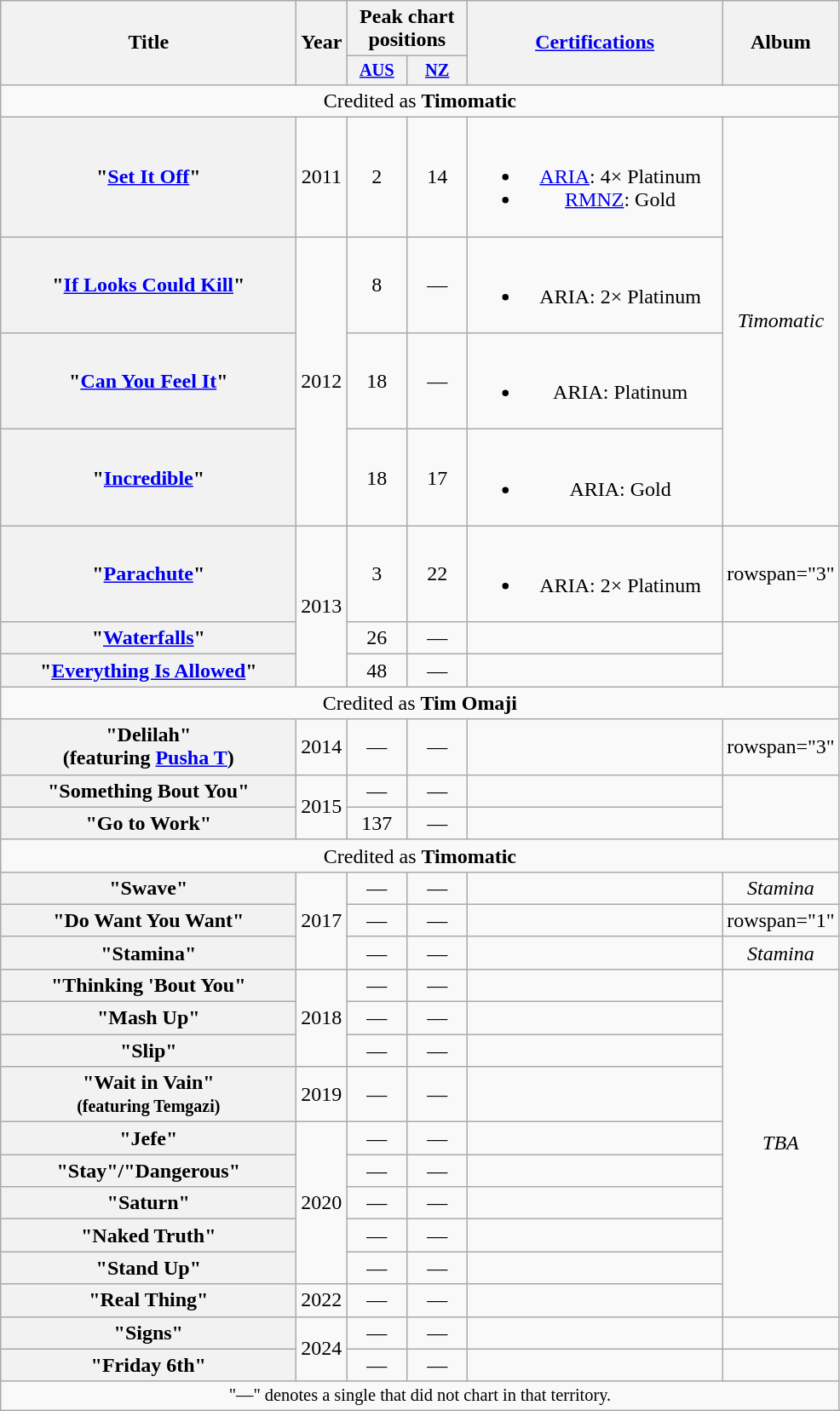<table class="wikitable plainrowheaders" style="text-align:center;">
<tr>
<th scope="col" rowspan="2" style="width:14em;">Title</th>
<th scope="col" rowspan="2" style="width:1em;">Year</th>
<th scope="col" colspan="2">Peak chart positions</th>
<th scope="col" rowspan="2" style="width:12em;"><a href='#'>Certifications</a></th>
<th scope="col" rowspan="2">Album</th>
</tr>
<tr>
<th scope="col" style="width:3em;font-size:85%;"><a href='#'>AUS</a><br></th>
<th scope="col" style="width:3em;font-size:85%;"><a href='#'>NZ</a><br></th>
</tr>
<tr>
<td colspan=6>Credited as <strong>Timomatic</strong></td>
</tr>
<tr>
<th scope="row">"<a href='#'>Set It Off</a>"</th>
<td>2011</td>
<td>2</td>
<td>14</td>
<td><br><ul><li><a href='#'>ARIA</a>: 4× Platinum</li><li><a href='#'>RMNZ</a>: Gold</li></ul></td>
<td rowspan="4"><em>Timomatic</em></td>
</tr>
<tr>
<th scope="row">"<a href='#'>If Looks Could Kill</a>"</th>
<td rowspan="3">2012</td>
<td>8</td>
<td>—</td>
<td><br><ul><li>ARIA: 2× Platinum</li></ul></td>
</tr>
<tr>
<th scope="row">"<a href='#'>Can You Feel It</a>"</th>
<td>18</td>
<td>—</td>
<td><br><ul><li>ARIA: Platinum</li></ul></td>
</tr>
<tr>
<th scope="row">"<a href='#'>Incredible</a>"</th>
<td>18</td>
<td>17</td>
<td><br><ul><li>ARIA: Gold</li></ul></td>
</tr>
<tr>
<th scope="row">"<a href='#'>Parachute</a>"</th>
<td rowspan="3">2013</td>
<td>3</td>
<td>22</td>
<td><br><ul><li>ARIA: 2× Platinum</li></ul></td>
<td>rowspan="3" </td>
</tr>
<tr>
<th scope="row">"<a href='#'>Waterfalls</a>"</th>
<td>26</td>
<td>—</td>
<td></td>
</tr>
<tr>
<th scope="row">"<a href='#'>Everything Is Allowed</a>"</th>
<td>48</td>
<td>—</td>
<td></td>
</tr>
<tr>
<td colspan=6>Credited as <strong>Tim Omaji</strong></td>
</tr>
<tr>
<th scope="row">"Delilah"<br><span>(featuring <a href='#'>Pusha T</a>)</span></th>
<td>2014</td>
<td>—</td>
<td>—</td>
<td></td>
<td>rowspan="3" </td>
</tr>
<tr>
<th scope="row">"Something Bout You"</th>
<td rowspan="2">2015</td>
<td>—</td>
<td>—</td>
<td></td>
</tr>
<tr>
<th scope="row">"Go to Work"</th>
<td>137</td>
<td>—</td>
<td></td>
</tr>
<tr>
<td colspan=6>Credited as <strong>Timomatic</strong></td>
</tr>
<tr>
<th scope="row">"Swave"</th>
<td rowspan="3">2017</td>
<td>—</td>
<td>—</td>
<td></td>
<td><em>Stamina</em></td>
</tr>
<tr>
<th scope="row">"Do Want You Want"</th>
<td>—</td>
<td>—</td>
<td></td>
<td>rowspan="1" </td>
</tr>
<tr>
<th scope="row">"Stamina"</th>
<td>—</td>
<td>—</td>
<td></td>
<td><em>Stamina</em></td>
</tr>
<tr>
<th scope="row">"Thinking 'Bout You"</th>
<td rowspan="3">2018</td>
<td>—</td>
<td>—</td>
<td></td>
<td rowspan="10"><em>TBA</em></td>
</tr>
<tr>
<th scope="row">"Mash Up"</th>
<td>—</td>
<td>—</td>
<td></td>
</tr>
<tr>
<th scope="row">"Slip"</th>
<td>—</td>
<td>—</td>
<td></td>
</tr>
<tr>
<th scope="row">"Wait in Vain" <br><small>(featuring Temgazi)</small></th>
<td>2019</td>
<td>—</td>
<td>—</td>
<td></td>
</tr>
<tr>
<th scope="row">"Jefe" <br></th>
<td rowspan="5">2020</td>
<td>—</td>
<td>—</td>
<td></td>
</tr>
<tr>
<th scope="row">"Stay"/"Dangerous"</th>
<td>—</td>
<td>—</td>
<td></td>
</tr>
<tr>
<th scope="row">"Saturn"</th>
<td>—</td>
<td>—</td>
<td></td>
</tr>
<tr>
<th scope="row">"Naked Truth"</th>
<td>—</td>
<td>—</td>
<td></td>
</tr>
<tr>
<th scope="row">"Stand Up" <br></th>
<td>—</td>
<td>—</td>
<td></td>
</tr>
<tr>
<th scope="row">"Real Thing" <br></th>
<td>2022</td>
<td>—</td>
<td>—</td>
<td></td>
</tr>
<tr>
<th scope="row">"Signs"</th>
<td rowspan="2">2024</td>
<td>—</td>
<td>—</td>
<td></td>
<td></td>
</tr>
<tr>
<th scope="row">"Friday 6th"</th>
<td>—</td>
<td>—</td>
<td></td>
<td></td>
</tr>
<tr>
<td colspan="6" style="font-size:85%">"—" denotes a single that did not chart in that territory.</td>
</tr>
</table>
